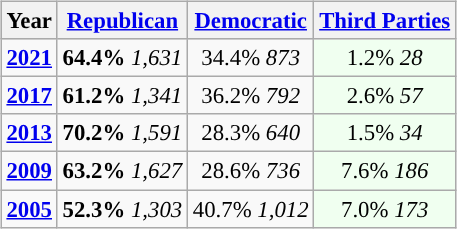<table class="wikitable" style="float:right; font-size:95%;">
<tr bgcolor=lightgrey>
<th>Year</th>
<th><a href='#'>Republican</a></th>
<th><a href='#'>Democratic</a></th>
<th><a href='#'>Third Parties</a></th>
</tr>
<tr>
<td style="text-align:center; "><strong><a href='#'>2021</a></strong></td>
<td style="text-align:center; "><strong>64.4%</strong> <em>1,631</em></td>
<td style="text-align:center; ">34.4%  <em>873</em></td>
<td style="text-align:center; background:honeyDew;">1.2% <em>28</em></td>
</tr>
<tr>
<td style="text-align:center; "><strong><a href='#'>2017</a></strong></td>
<td style="text-align:center; "><strong>61.2%</strong> <em>1,341</em></td>
<td style="text-align:center; ">36.2%  <em>792</em></td>
<td style="text-align:center; background:honeyDew;">2.6% <em>57</em></td>
</tr>
<tr>
<td style="text-align:center; "><strong><a href='#'>2013</a></strong></td>
<td style="text-align:center; "><strong>70.2%</strong> <em>1,591</em></td>
<td style="text-align:center; ">28.3%  <em>640</em></td>
<td style="text-align:center; background:honeyDew;">1.5% <em>34</em></td>
</tr>
<tr>
<td style="text-align:center; "><strong><a href='#'>2009</a></strong></td>
<td style="text-align:center; "><strong>63.2%</strong> <em>1,627</em></td>
<td style="text-align:center; ">28.6%  <em>736</em></td>
<td style="text-align:center; background:honeyDew;">7.6% <em>186</em></td>
</tr>
<tr>
<td style="text-align:center; "><strong><a href='#'>2005</a></strong></td>
<td style="text-align:center; "><strong>52.3%</strong> <em>1,303</em></td>
<td style="text-align:center; ">40.7%  <em>1,012</em></td>
<td style="text-align:center; background:honeyDew;">7.0% <em>173</em></td>
</tr>
</table>
